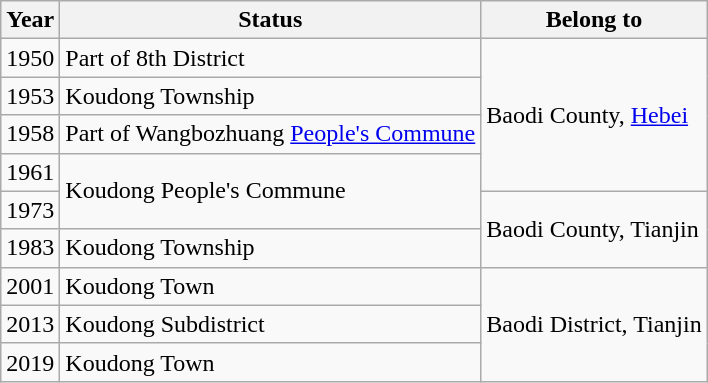<table class="wikitable">
<tr>
<th>Year</th>
<th>Status</th>
<th>Belong to</th>
</tr>
<tr>
<td>1950</td>
<td>Part of 8th District</td>
<td rowspan="4">Baodi County, <a href='#'>Hebei</a></td>
</tr>
<tr>
<td>1953</td>
<td>Koudong Township</td>
</tr>
<tr>
<td>1958</td>
<td>Part of Wangbozhuang <a href='#'>People's Commune</a></td>
</tr>
<tr>
<td>1961</td>
<td rowspan="2">Koudong People's Commune</td>
</tr>
<tr>
<td>1973</td>
<td rowspan="2">Baodi County, Tianjin</td>
</tr>
<tr>
<td>1983</td>
<td>Koudong Township</td>
</tr>
<tr>
<td>2001</td>
<td>Koudong Town</td>
<td rowspan="3">Baodi District, Tianjin</td>
</tr>
<tr>
<td>2013</td>
<td>Koudong Subdistrict</td>
</tr>
<tr>
<td>2019</td>
<td>Koudong Town</td>
</tr>
</table>
